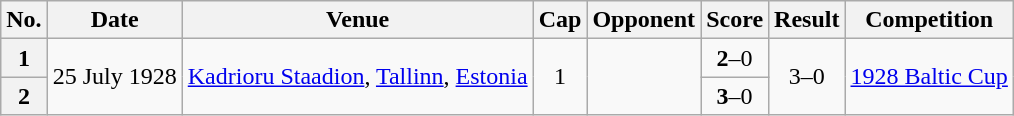<table class="wikitable sortable plainrowheaders">
<tr>
<th scope=col>No.</th>
<th scope=col>Date</th>
<th scope=col>Venue</th>
<th scope=col>Cap</th>
<th scope=col>Opponent</th>
<th scope=col>Score</th>
<th scope=col>Result</th>
<th scope=col>Competition</th>
</tr>
<tr>
<th scope=row style=text-align:center>1</th>
<td rowspan=2>25 July 1928</td>
<td rowspan=2><a href='#'>Kadrioru Staadion</a>, <a href='#'>Tallinn</a>, <a href='#'>Estonia</a></td>
<td rowspan=2 align=center>1</td>
<td rowspan=2></td>
<td align=center><strong>2</strong>–0</td>
<td rowspan=2 align=center>3–0</td>
<td rowspan=2><a href='#'>1928 Baltic Cup</a></td>
</tr>
<tr>
<th scope=row style=text-align:center>2</th>
<td align=center><strong>3</strong>–0</td>
</tr>
</table>
